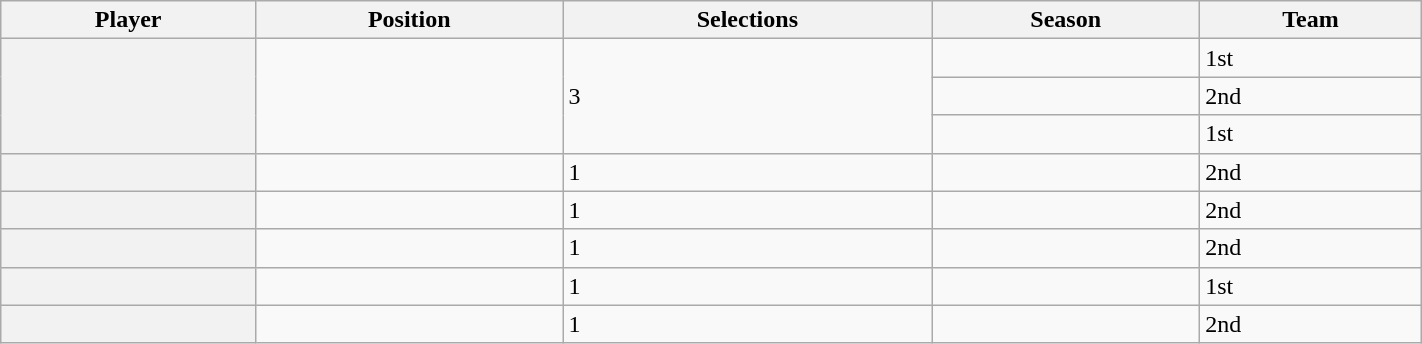<table class="wikitable sortable" width="75%">
<tr>
<th scope="col">Player</th>
<th scope="col">Position</th>
<th scope="col">Selections</th>
<th scope="col">Season</th>
<th scope="col">Team</th>
</tr>
<tr>
<th scope="row" rowspan="3"></th>
<td rowspan="3"></td>
<td rowspan="3">3</td>
<td></td>
<td>1st</td>
</tr>
<tr>
<td></td>
<td>2nd</td>
</tr>
<tr>
<td></td>
<td>1st</td>
</tr>
<tr>
<th scope="row"></th>
<td></td>
<td>1</td>
<td></td>
<td>2nd</td>
</tr>
<tr>
<th scope="row"></th>
<td></td>
<td>1</td>
<td></td>
<td>2nd</td>
</tr>
<tr>
<th scope="row"></th>
<td></td>
<td>1</td>
<td></td>
<td>2nd</td>
</tr>
<tr>
<th scope="row"></th>
<td></td>
<td>1</td>
<td></td>
<td>1st</td>
</tr>
<tr>
<th scope="row"></th>
<td></td>
<td>1</td>
<td></td>
<td>2nd</td>
</tr>
</table>
